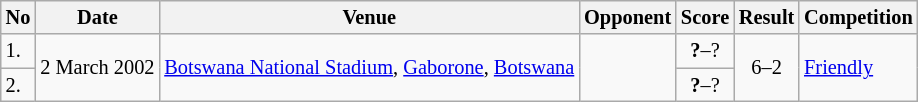<table class="wikitable" style="font-size:85%;">
<tr>
<th>No</th>
<th>Date</th>
<th>Venue</th>
<th>Opponent</th>
<th>Score</th>
<th>Result</th>
<th>Competition</th>
</tr>
<tr>
<td>1.</td>
<td rowspan="2">2 March 2002</td>
<td rowspan="2"><a href='#'>Botswana National Stadium</a>, <a href='#'>Gaborone</a>, <a href='#'>Botswana</a></td>
<td rowspan="2"></td>
<td align=center><strong>?</strong>–?</td>
<td rowspan="2" style="text-align:center">6–2</td>
<td rowspan="2"><a href='#'>Friendly</a></td>
</tr>
<tr>
<td>2.</td>
<td align=center><strong>?</strong>–?</td>
</tr>
</table>
